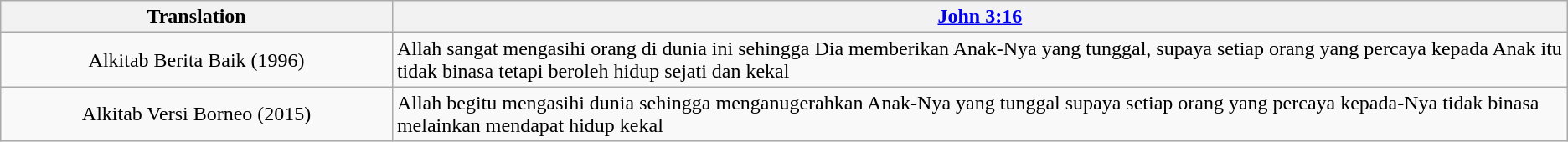<table class="wikitable">
<tr>
<th style="text-align:center; width:25%;">Translation</th>
<th><a href='#'>John 3:16</a></th>
</tr>
<tr>
<td style="text-align:center;">Alkitab Berita Baik (1996)</td>
<td>Allah sangat mengasihi orang di dunia ini sehingga Dia memberikan Anak-Nya yang tunggal, supaya setiap orang yang percaya kepada Anak itu tidak binasa tetapi beroleh hidup sejati dan kekal</td>
</tr>
<tr>
<td style="text-align:center;">Alkitab Versi Borneo (2015)</td>
<td>Allah begitu mengasihi dunia sehingga menganugerahkan Anak-Nya yang tunggal supaya setiap orang yang percaya kepada-Nya tidak binasa melainkan mendapat hidup kekal</td>
</tr>
</table>
